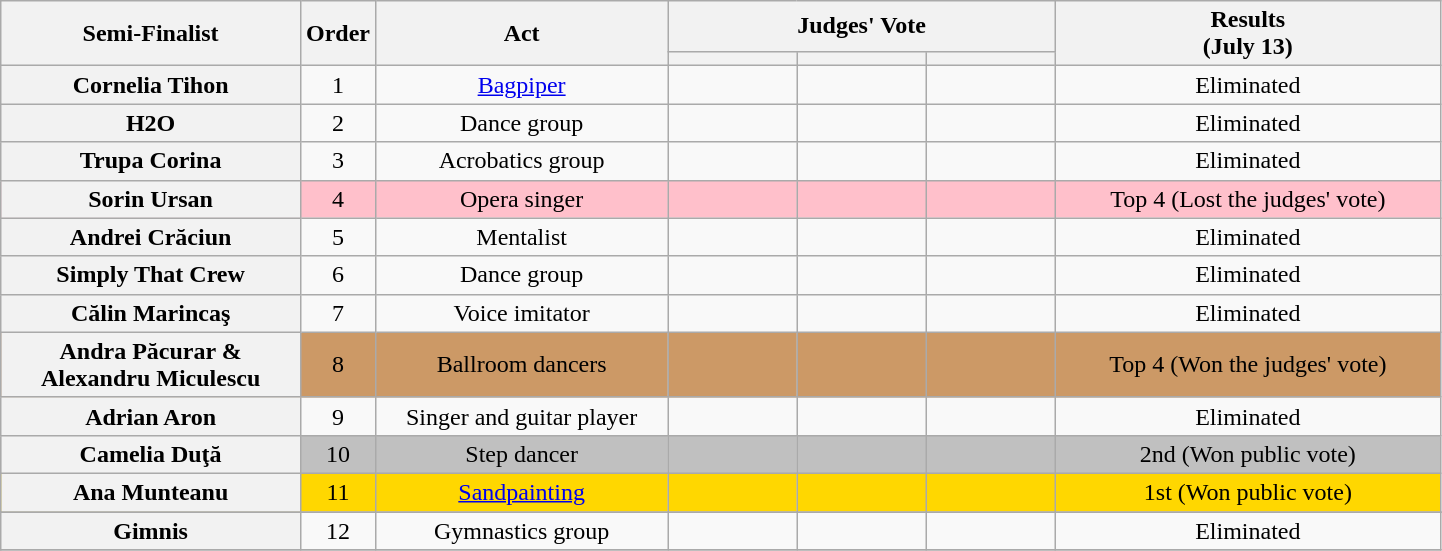<table class="wikitable plainrowheaders sortable" style="text-align:center" width="76%;">
<tr>
<th scope="col" rowspan="2" class="unsortable" style="width:17em;">Semi-Finalist</th>
<th scope="col" rowspan="2" style="width:1em;">Order</th>
<th scope="col" rowspan="2" class="unsortable" style="width:16em;">Act</th>
<th scope="col" colspan="3" class="unsortable" style="width:24em;">Judges' Vote</th>
<th scope="col" rowspan="2" style="width:23em;">Results <br> (July 13)</th>
</tr>
<tr>
<th scope="col" class="unsortable" style="width:6em;"></th>
<th scope="col" class="unsortable" style="width:6em;"></th>
<th scope="col" class="unsortable" style="width:6em;"></th>
</tr>
<tr>
<th scope="row">Cornelia Tihon</th>
<td>1</td>
<td><a href='#'>Bagpiper</a></td>
<td></td>
<td></td>
<td></td>
<td>Eliminated</td>
</tr>
<tr>
<th scope="row">H2O</th>
<td>2</td>
<td>Dance group</td>
<td></td>
<td></td>
<td></td>
<td>Eliminated</td>
</tr>
<tr>
<th scope="row">Trupa Corina</th>
<td>3</td>
<td>Acrobatics group</td>
<td></td>
<td></td>
<td></td>
<td>Eliminated</td>
</tr>
<tr style="background:pink;">
<th scope="row">Sorin Ursan</th>
<td>4</td>
<td>Opera singer</td>
<td></td>
<td></td>
<td></td>
<td>Top 4 (Lost the judges' vote)</td>
</tr>
<tr>
<th scope="row">Andrei Crăciun</th>
<td>5</td>
<td>Mentalist</td>
<td></td>
<td></td>
<td></td>
<td>Eliminated</td>
</tr>
<tr>
<th scope="row">Simply That Crew</th>
<td>6</td>
<td>Dance group</td>
<td></td>
<td></td>
<td></td>
<td>Eliminated</td>
</tr>
<tr>
<th scope="row">Călin Marincaş</th>
<td>7</td>
<td>Voice imitator</td>
<td></td>
<td></td>
<td></td>
<td>Eliminated</td>
</tr>
<tr style="background:#c96;">
<th scope="row">Andra Păcurar & Alexandru Miculescu</th>
<td>8</td>
<td>Ballroom dancers</td>
<td></td>
<td></td>
<td></td>
<td>Top 4 (Won the judges' vote)</td>
</tr>
<tr>
<th scope="row">Adrian Aron</th>
<td>9</td>
<td>Singer and guitar player</td>
<td></td>
<td></td>
<td></td>
<td>Eliminated</td>
</tr>
<tr style="background:silver;">
<th scope="row">Camelia Duţă</th>
<td>10</td>
<td>Step dancer</td>
<td></td>
<td></td>
<td></td>
<td>2nd (Won public vote)</td>
</tr>
<tr style="background:gold;">
<th scope="row">Ana Munteanu</th>
<td>11</td>
<td><a href='#'>Sandpainting</a></td>
<td></td>
<td></td>
<td></td>
<td>1st (Won public vote)</td>
</tr>
<tr>
</tr>
<tr>
<th scope="row">Gimnis</th>
<td>12</td>
<td>Gymnastics group</td>
<td></td>
<td></td>
<td></td>
<td>Eliminated</td>
</tr>
<tr>
</tr>
</table>
